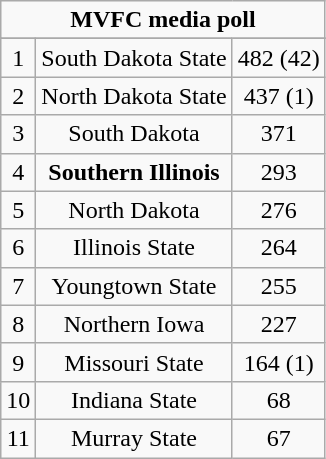<table class="wikitable" style="display: inline-table;">
<tr>
<td align="center" Colspan="3"><strong>MVFC media poll</strong></td>
</tr>
<tr align="center">
</tr>
<tr align="center">
<td>1</td>
<td>South Dakota State</td>
<td>482 (42)</td>
</tr>
<tr align="center">
<td>2</td>
<td>North Dakota State</td>
<td>437 (1)</td>
</tr>
<tr align="center">
<td>3</td>
<td>South Dakota</td>
<td>371</td>
</tr>
<tr align="center">
<td>4</td>
<td><strong>Southern Illinois</strong></td>
<td>293</td>
</tr>
<tr align="center">
<td>5</td>
<td>North Dakota</td>
<td>276</td>
</tr>
<tr align="center">
<td>6</td>
<td>Illinois State</td>
<td>264</td>
</tr>
<tr align="center">
<td>7</td>
<td>Youngtown State</td>
<td>255</td>
</tr>
<tr align="center">
<td>8</td>
<td>Northern Iowa</td>
<td>227</td>
</tr>
<tr align="center">
<td>9</td>
<td>Missouri State</td>
<td>164 (1)</td>
</tr>
<tr align="center">
<td>10</td>
<td>Indiana State</td>
<td>68</td>
</tr>
<tr align="center">
<td>11</td>
<td>Murray State</td>
<td>67</td>
</tr>
</table>
